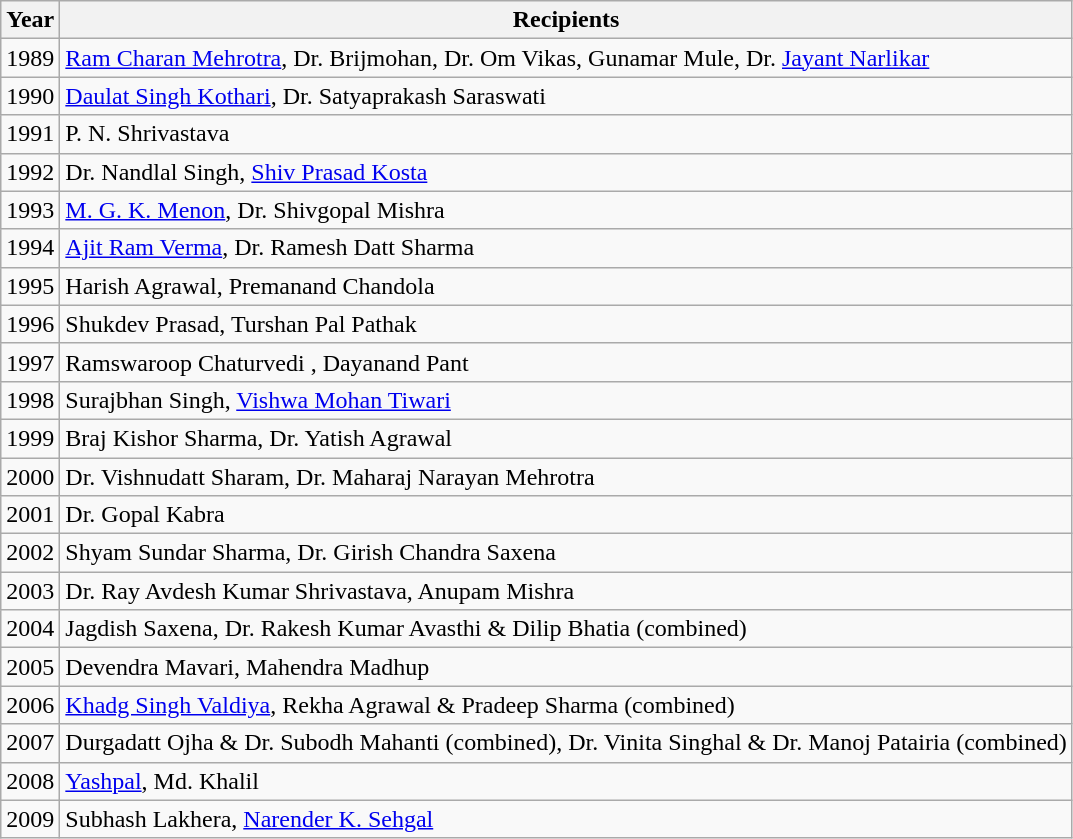<table class="wikitable">
<tr>
<th>Year</th>
<th>Recipients</th>
</tr>
<tr>
<td>1989</td>
<td><a href='#'>Ram Charan Mehrotra</a>, Dr. Brijmohan, Dr. Om Vikas, Gunamar Mule, Dr. <a href='#'>Jayant Narlikar</a></td>
</tr>
<tr>
<td>1990</td>
<td><a href='#'>Daulat Singh Kothari</a>, Dr. Satyaprakash Saraswati</td>
</tr>
<tr>
<td>1991</td>
<td>P. N. Shrivastava</td>
</tr>
<tr>
<td>1992</td>
<td>Dr. Nandlal Singh, <a href='#'>Shiv Prasad Kosta</a></td>
</tr>
<tr>
<td>1993</td>
<td><a href='#'>M. G. K. Menon</a>, Dr. Shivgopal Mishra</td>
</tr>
<tr>
<td>1994</td>
<td><a href='#'>Ajit Ram Verma</a>, Dr. Ramesh Datt Sharma</td>
</tr>
<tr>
<td>1995</td>
<td>Harish Agrawal, Premanand Chandola</td>
</tr>
<tr>
<td>1996</td>
<td>Shukdev Prasad, Turshan Pal Pathak</td>
</tr>
<tr>
<td>1997</td>
<td>Ramswaroop Chaturvedi , Dayanand Pant</td>
</tr>
<tr>
<td>1998</td>
<td>Surajbhan Singh, <a href='#'>Vishwa Mohan Tiwari</a></td>
</tr>
<tr>
<td>1999</td>
<td>Braj Kishor Sharma, Dr. Yatish Agrawal</td>
</tr>
<tr>
<td>2000</td>
<td>Dr. Vishnudatt Sharam, Dr. Maharaj Narayan Mehrotra</td>
</tr>
<tr>
<td>2001</td>
<td>Dr. Gopal Kabra</td>
</tr>
<tr>
<td>2002</td>
<td>Shyam Sundar Sharma, Dr. Girish Chandra Saxena</td>
</tr>
<tr>
<td>2003</td>
<td>Dr. Ray Avdesh Kumar Shrivastava, Anupam Mishra</td>
</tr>
<tr>
<td>2004</td>
<td>Jagdish Saxena, Dr. Rakesh Kumar Avasthi & Dilip Bhatia (combined)</td>
</tr>
<tr>
<td>2005</td>
<td>Devendra Mavari, Mahendra Madhup</td>
</tr>
<tr>
<td>2006</td>
<td><a href='#'>Khadg Singh Valdiya</a>, Rekha Agrawal & Pradeep Sharma (combined)</td>
</tr>
<tr>
<td>2007</td>
<td>Durgadatt Ojha & Dr. Subodh Mahanti (combined), Dr. Vinita Singhal & Dr. Manoj Patairia (combined)</td>
</tr>
<tr>
<td>2008</td>
<td><a href='#'>Yashpal</a>, Md. Khalil</td>
</tr>
<tr>
<td>2009</td>
<td>Subhash Lakhera, <a href='#'>Narender K. Sehgal</a></td>
</tr>
</table>
